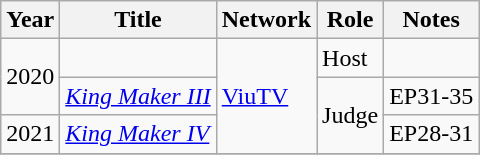<table class="wikitable plainrowheaders">
<tr>
<th scope="col">Year</th>
<th scope="col">Title</th>
<th scope="col">Network</th>
<th scope="col">Role</th>
<th scope="col">Notes</th>
</tr>
<tr>
<td rowspan="2">2020</td>
<td><em></em></td>
<td rowspan="3"><a href='#'>ViuTV</a></td>
<td>Host</td>
<td></td>
</tr>
<tr>
<td><em><a href='#'>King Maker III</a></em></td>
<td rowspan="2">Judge</td>
<td>EP31-35</td>
</tr>
<tr>
<td>2021</td>
<td><em><a href='#'>King Maker IV</a></em></td>
<td>EP28-31</td>
</tr>
<tr>
</tr>
</table>
